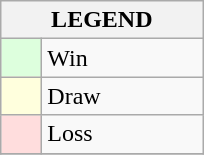<table class="wikitable">
<tr>
<th colspan="2">LEGEND</th>
</tr>
<tr>
<td style="background:#ddffdd;" width=20> </td>
<td width=100>Win</td>
</tr>
<tr>
<td style="background:#ffffdd"  width=20> </td>
<td width=100>Draw</td>
</tr>
<tr>
<td style="background:#ffdddd;" width=20> </td>
<td width=100>Loss</td>
</tr>
<tr>
</tr>
</table>
